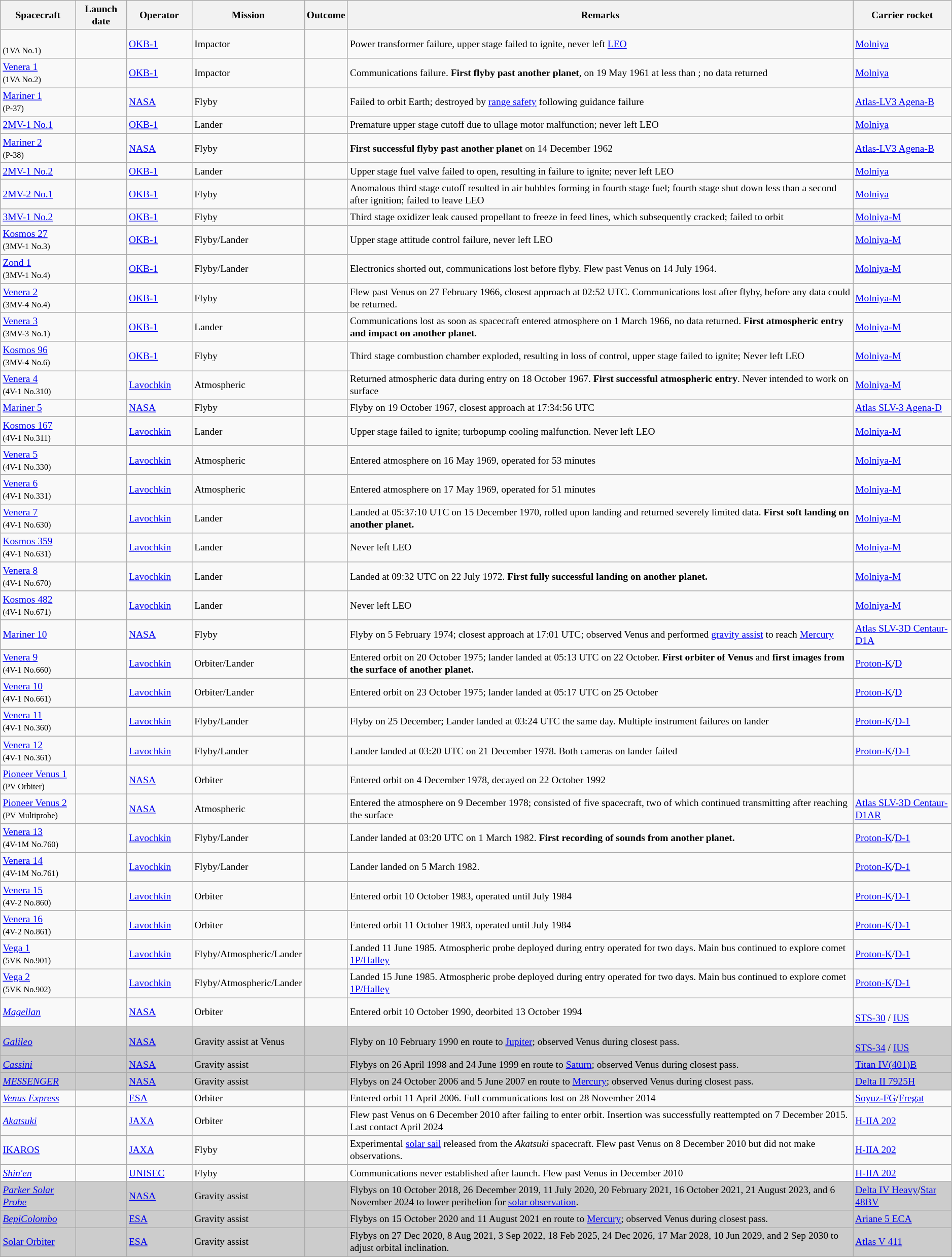<table class="wikitable sortable" style="font-size:small;">
<tr>
<th>Spacecraft</th>
<th>Launch date</th>
<th width=80>Operator</th>
<th>Mission</th>
<th>Outcome</th>
<th class=unsortable>Remarks</th>
<th>Carrier rocket</th>
</tr>
<tr>
<td><br><small>(1VA No.1)</small></td>
<td></td>
<td><a href='#'>OKB-1</a><br><small></small></td>
<td>Impactor</td>
<td></td>
<td>Power transformer failure, upper stage failed to ignite, never left <a href='#'>LEO</a></td>
<td><a href='#'>Molniya</a></td>
</tr>
<tr>
<td><a href='#'>Venera 1</a><br><small>(1VA No.2)</small></td>
<td></td>
<td><a href='#'>OKB-1</a><br><small></small></td>
<td>Impactor</td>
<td></td>
<td>Communications failure. <strong>First flyby past another planet</strong>, on 19 May 1961 at less than ; no data returned</td>
<td><a href='#'>Molniya</a></td>
</tr>
<tr>
<td><a href='#'>Mariner 1</a><br><small>(P-37)</small></td>
<td></td>
<td><a href='#'>NASA</a><br><small></small></td>
<td>Flyby</td>
<td></td>
<td>Failed to orbit Earth; destroyed by <a href='#'>range safety</a> following guidance failure</td>
<td><a href='#'>Atlas-LV3 Agena-B</a></td>
</tr>
<tr>
<td><a href='#'>2MV-1 No.1</a></td>
<td></td>
<td><a href='#'>OKB-1</a><br><small></small></td>
<td>Lander</td>
<td></td>
<td>Premature upper stage cutoff due to ullage motor malfunction; never left LEO</td>
<td><a href='#'>Molniya</a></td>
</tr>
<tr>
<td><a href='#'>Mariner 2</a><br><small>(P-38)</small></td>
<td></td>
<td><a href='#'>NASA</a><br><small></small></td>
<td>Flyby</td>
<td></td>
<td><strong>First successful flyby past another planet</strong> on 14 December 1962</td>
<td><a href='#'>Atlas-LV3 Agena-B</a></td>
</tr>
<tr>
<td><a href='#'>2MV-1 No.2</a></td>
<td></td>
<td><a href='#'>OKB-1</a><br><small></small></td>
<td>Lander</td>
<td></td>
<td>Upper stage fuel valve failed to open, resulting in failure to ignite; never left LEO</td>
<td><a href='#'>Molniya</a></td>
</tr>
<tr>
<td><a href='#'>2MV-2 No.1</a></td>
<td></td>
<td><a href='#'>OKB-1</a><br><small></small></td>
<td>Flyby</td>
<td></td>
<td>Anomalous third stage cutoff resulted in air bubbles forming in fourth stage fuel; fourth stage shut down less than a second after ignition; failed to leave LEO</td>
<td><a href='#'>Molniya</a></td>
</tr>
<tr>
<td><a href='#'>3MV-1 No.2</a></td>
<td></td>
<td><a href='#'>OKB-1</a><br><small></small></td>
<td>Flyby</td>
<td></td>
<td>Third stage oxidizer leak caused propellant to freeze in feed lines, which subsequently cracked; failed to orbit</td>
<td><a href='#'>Molniya-M</a></td>
</tr>
<tr>
<td><a href='#'>Kosmos 27</a><br><small>(3MV-1 No.3)</small></td>
<td></td>
<td><a href='#'>OKB-1</a><br><small></small></td>
<td>Flyby/Lander</td>
<td></td>
<td>Upper stage attitude control failure, never left LEO</td>
<td><a href='#'>Molniya-M</a></td>
</tr>
<tr>
<td><a href='#'>Zond 1</a><br><small>(3MV-1 No.4)</small></td>
<td></td>
<td><a href='#'>OKB-1</a><br><small></small></td>
<td>Flyby/Lander</td>
<td></td>
<td>Electronics shorted out, communications lost before flyby. Flew past Venus on 14 July 1964.</td>
<td><a href='#'>Molniya-M</a></td>
</tr>
<tr>
<td><a href='#'>Venera 2</a><br><small>(3MV-4 No.4)</small></td>
<td></td>
<td><a href='#'>OKB-1</a><br><small></small></td>
<td>Flyby</td>
<td></td>
<td>Flew past Venus on 27 February 1966, closest approach at 02:52 UTC. Communications lost after flyby, before any data could be returned.</td>
<td><a href='#'>Molniya-M</a></td>
</tr>
<tr>
<td><a href='#'>Venera 3</a><br><small>(3MV-3 No.1)</small></td>
<td></td>
<td><a href='#'>OKB-1</a><br><small></small></td>
<td>Lander</td>
<td></td>
<td>Communications lost as soon as spacecraft entered atmosphere on 1 March 1966, no data returned. <strong>First atmospheric entry and impact on another planet</strong>.</td>
<td><a href='#'>Molniya-M</a></td>
</tr>
<tr>
<td><a href='#'>Kosmos 96</a><br><small>(3MV-4 No.6)</small></td>
<td></td>
<td><a href='#'>OKB-1</a><br><small></small></td>
<td>Flyby</td>
<td></td>
<td>Third stage combustion chamber exploded, resulting in loss of control, upper stage failed to ignite; Never left LEO</td>
<td><a href='#'>Molniya-M</a></td>
</tr>
<tr>
<td><a href='#'>Venera 4</a><br><small>(4V-1 No.310)</small></td>
<td></td>
<td><a href='#'>Lavochkin</a><br><small></small></td>
<td>Atmospheric</td>
<td></td>
<td>Returned atmospheric data during entry on 18 October 1967. <strong>First successful atmospheric entry</strong>. Never intended to work on surface</td>
<td><a href='#'>Molniya-M</a></td>
</tr>
<tr>
<td><a href='#'>Mariner 5</a></td>
<td></td>
<td><a href='#'>NASA</a><br><small></small></td>
<td>Flyby</td>
<td></td>
<td>Flyby on 19 October 1967, closest approach at 17:34:56 UTC</td>
<td><a href='#'>Atlas SLV-3 Agena-D</a></td>
</tr>
<tr>
<td><a href='#'>Kosmos 167</a><br><small>(4V-1 No.311)</small></td>
<td></td>
<td><a href='#'>Lavochkin</a><br><small></small></td>
<td>Lander</td>
<td></td>
<td>Upper stage failed to ignite; turbopump cooling malfunction. Never left LEO</td>
<td><a href='#'>Molniya-M</a></td>
</tr>
<tr>
<td><a href='#'>Venera 5</a><br><small>(4V-1 No.330)</small></td>
<td></td>
<td><a href='#'>Lavochkin</a><br><small></small></td>
<td>Atmospheric</td>
<td></td>
<td>Entered atmosphere on 16 May 1969, operated for 53 minutes</td>
<td><a href='#'>Molniya-M</a></td>
</tr>
<tr>
<td><a href='#'>Venera 6</a><br><small>(4V-1 No.331)</small></td>
<td></td>
<td><a href='#'>Lavochkin</a><br><small></small></td>
<td>Atmospheric</td>
<td></td>
<td>Entered atmosphere on 17 May 1969, operated for 51 minutes</td>
<td><a href='#'>Molniya-M</a></td>
</tr>
<tr>
<td><a href='#'>Venera 7</a><br><small>(4V-1 No.630)</small></td>
<td></td>
<td><a href='#'>Lavochkin</a><br><small></small></td>
<td>Lander</td>
<td></td>
<td>Landed at 05:37:10 UTC on 15 December 1970, rolled upon landing and returned severely limited data. <strong>First soft landing on another planet.</strong></td>
<td><a href='#'>Molniya-M</a></td>
</tr>
<tr>
<td><a href='#'>Kosmos 359</a><br><small>(4V-1 No.631)</small></td>
<td></td>
<td><a href='#'>Lavochkin</a><br><small></small></td>
<td>Lander</td>
<td></td>
<td>Never left LEO</td>
<td><a href='#'>Molniya-M</a></td>
</tr>
<tr>
<td><a href='#'>Venera 8</a><br><small>(4V-1 No.670)</small></td>
<td></td>
<td><a href='#'>Lavochkin</a><br><small></small></td>
<td>Lander</td>
<td></td>
<td>Landed at 09:32 UTC on 22 July 1972. <strong>First fully successful landing on another planet.</strong></td>
<td><a href='#'>Molniya-M</a></td>
</tr>
<tr>
<td><a href='#'>Kosmos 482</a><br><small>(4V-1 No.671)</small></td>
<td></td>
<td><a href='#'>Lavochkin</a><br><small></small></td>
<td>Lander</td>
<td></td>
<td>Never left LEO</td>
<td><a href='#'>Molniya-M</a></td>
</tr>
<tr>
<td><a href='#'>Mariner 10</a></td>
<td></td>
<td><a href='#'>NASA</a><br><small></small></td>
<td>Flyby</td>
<td></td>
<td>Flyby on 5 February 1974; closest approach at 17:01 UTC; observed Venus and performed <a href='#'>gravity assist</a> to reach <a href='#'>Mercury</a></td>
<td><a href='#'>Atlas SLV-3D Centaur-D1A</a></td>
</tr>
<tr>
<td><a href='#'>Venera 9</a><br><small>(4V-1 No.660)</small></td>
<td></td>
<td><a href='#'>Lavochkin</a><br><small></small></td>
<td>Orbiter/Lander</td>
<td></td>
<td>Entered orbit on 20 October 1975; lander landed at 05:13 UTC on 22 October. <strong>First orbiter of Venus</strong> and <strong>first images from the surface of another planet.</strong></td>
<td><a href='#'>Proton-K</a>/<a href='#'>D</a></td>
</tr>
<tr>
<td><a href='#'>Venera 10</a><br><small>(4V-1 No.661)</small></td>
<td></td>
<td><a href='#'>Lavochkin</a><br><small></small></td>
<td>Orbiter/Lander</td>
<td></td>
<td>Entered orbit on 23 October 1975; lander landed at 05:17 UTC on 25 October</td>
<td><a href='#'>Proton-K</a>/<a href='#'>D</a></td>
</tr>
<tr>
<td><a href='#'>Venera 11</a><br><small>(4V-1 No.360)</small></td>
<td></td>
<td><a href='#'>Lavochkin</a><br><small></small></td>
<td>Flyby/Lander</td>
<td></td>
<td>Flyby on 25 December; Lander landed at 03:24 UTC the same day. Multiple instrument failures on lander</td>
<td><a href='#'>Proton-K</a>/<a href='#'>D-1</a></td>
</tr>
<tr>
<td><a href='#'>Venera 12</a><br><small>(4V-1 No.361)</small></td>
<td></td>
<td><a href='#'>Lavochkin</a><br><small></small></td>
<td>Flyby/Lander</td>
<td></td>
<td>Lander landed at 03:20 UTC on 21 December 1978. Both cameras on lander failed</td>
<td><a href='#'>Proton-K</a>/<a href='#'>D-1</a></td>
</tr>
<tr>
<td><a href='#'>Pioneer Venus 1</a><br><small>(PV Orbiter)</small></td>
<td></td>
<td><a href='#'>NASA</a><br><small></small></td>
<td>Orbiter</td>
<td></td>
<td>Entered orbit on 4 December 1978, decayed on 22 October 1992</td>
<td></td>
</tr>
<tr>
<td><a href='#'>Pioneer Venus 2</a><br><small>(PV Multiprobe)</small></td>
<td></td>
<td><a href='#'>NASA</a><br><small></small></td>
<td>Atmospheric</td>
<td></td>
<td>Entered the atmosphere on 9 December 1978; consisted of five spacecraft, two of which continued transmitting after reaching the surface</td>
<td><a href='#'>Atlas SLV-3D Centaur-D1AR</a></td>
</tr>
<tr>
<td><a href='#'>Venera 13</a><br><small>(4V-1M No.760)</small></td>
<td></td>
<td><a href='#'>Lavochkin</a><br><small></small></td>
<td>Flyby/Lander</td>
<td></td>
<td>Lander landed at 03:20 UTC on 1 March 1982. <strong>First recording of sounds from another planet.</strong></td>
<td><a href='#'>Proton-K</a>/<a href='#'>D-1</a></td>
</tr>
<tr>
<td><a href='#'>Venera 14</a><br><small>(4V-1M No.761)</small></td>
<td></td>
<td><a href='#'>Lavochkin</a><br><small></small></td>
<td>Flyby/Lander</td>
<td></td>
<td>Lander landed on 5 March 1982.</td>
<td><a href='#'>Proton-K</a>/<a href='#'>D-1</a></td>
</tr>
<tr>
<td><a href='#'>Venera 15</a><br><small>(4V-2 No.860)</small></td>
<td></td>
<td><a href='#'>Lavochkin</a><br><small></small></td>
<td>Orbiter</td>
<td></td>
<td>Entered orbit 10 October 1983, operated until July 1984</td>
<td><a href='#'>Proton-K</a>/<a href='#'>D-1</a></td>
</tr>
<tr>
<td><a href='#'>Venera 16</a><br><small>(4V-2 No.861)</small></td>
<td></td>
<td><a href='#'>Lavochkin</a><br><small></small></td>
<td>Orbiter</td>
<td></td>
<td>Entered orbit 11 October 1983, operated until July 1984</td>
<td><a href='#'>Proton-K</a>/<a href='#'>D-1</a></td>
</tr>
<tr>
<td><a href='#'>Vega 1</a><br><small>(5VK No.901)</small></td>
<td></td>
<td><a href='#'>Lavochkin</a><br><small></small></td>
<td>Flyby/Atmospheric/Lander</td>
<td></td>
<td>Landed 11 June 1985. Atmospheric probe deployed during entry operated for two days. Main bus continued to explore comet <a href='#'>1P/Halley</a></td>
<td><a href='#'>Proton-K</a>/<a href='#'>D-1</a></td>
</tr>
<tr>
<td><a href='#'>Vega 2</a><br><small>(5VK No.902)</small></td>
<td></td>
<td><a href='#'>Lavochkin</a><br><small></small></td>
<td>Flyby/Atmospheric/Lander</td>
<td></td>
<td>Landed 15 June 1985. Atmospheric probe deployed during entry operated for two days. Main bus continued to explore comet <a href='#'>1P/Halley</a></td>
<td><a href='#'>Proton-K</a>/<a href='#'>D-1</a></td>
</tr>
<tr>
<td><em><a href='#'>Magellan</a></em></td>
<td></td>
<td><a href='#'>NASA</a><br><small></small></td>
<td>Orbiter</td>
<td></td>
<td>Entered orbit 10 October 1990, deorbited 13 October 1994</td>
<td><br><a href='#'>STS-30</a> / <a href='#'>IUS</a></td>
</tr>
<tr style="background-color:#cccccc;">
<td><em><a href='#'>Galileo</a></em></td>
<td></td>
<td><a href='#'>NASA</a><br><small></small></td>
<td>Gravity assist at Venus</td>
<td></td>
<td>Flyby on 10 February 1990 en route to <a href='#'>Jupiter</a>; observed Venus during closest pass.</td>
<td><br><a href='#'>STS-34</a> / <a href='#'>IUS</a></td>
</tr>
<tr style="background-color:#cccccc;">
<td><em><a href='#'>Cassini</a></em></td>
<td></td>
<td><a href='#'>NASA</a><br><small></small></td>
<td>Gravity assist</td>
<td></td>
<td>Flybys on 26 April 1998 and 24 June 1999 en route to <a href='#'>Saturn</a>; observed Venus during closest pass.</td>
<td><a href='#'>Titan IV(401)B</a></td>
</tr>
<tr style="background-color:#cccccc;">
<td><em><a href='#'>MESSENGER</a></em></td>
<td></td>
<td><a href='#'>NASA</a><br><small></small></td>
<td>Gravity assist</td>
<td></td>
<td>Flybys on 24 October 2006 and 5 June 2007 en route to <a href='#'>Mercury</a>; observed Venus during closest pass.</td>
<td><a href='#'>Delta II 7925H</a></td>
</tr>
<tr>
<td><em><a href='#'>Venus Express</a></em></td>
<td></td>
<td><a href='#'>ESA</a><br></td>
<td>Orbiter</td>
<td></td>
<td>Entered orbit 11 April 2006. Full communications lost on 28 November 2014 </td>
<td><a href='#'>Soyuz-FG</a>/<a href='#'>Fregat</a></td>
</tr>
<tr>
<td><em><a href='#'>Akatsuki</a></em></td>
<td></td>
<td><a href='#'>JAXA</a><br><small></small></td>
<td>Orbiter</td>
<td></td>
<td>Flew past Venus on 6 December 2010 after failing to enter orbit. Insertion was successfully reattempted on 7 December 2015.<br>Last contact April 2024</td>
<td><a href='#'>H-IIA 202</a></td>
</tr>
<tr>
<td><a href='#'>IKAROS</a></td>
<td></td>
<td><a href='#'>JAXA</a><br><small></small></td>
<td>Flyby</td>
<td></td>
<td>Experimental <a href='#'>solar sail</a> released from the <em>Akatsuki</em> spacecraft.  Flew past Venus on 8 December 2010 but did not make observations.</td>
<td><a href='#'>H-IIA 202</a></td>
</tr>
<tr>
<td><em><a href='#'>Shin'en</a></em></td>
<td></td>
<td><a href='#'>UNISEC</a><br><small></small></td>
<td>Flyby</td>
<td></td>
<td>Communications never established after launch. Flew past Venus in December 2010</td>
<td><a href='#'>H-IIA 202</a></td>
</tr>
<tr style="background-color:#cccccc;">
<td><em><a href='#'>Parker Solar Probe</a></em></td>
<td></td>
<td><a href='#'>NASA</a><br><small></small></td>
<td>Gravity assist</td>
<td></td>
<td>Flybys on 10 October 2018, 26 December 2019, 11 July 2020, 20 February 2021, 16 October 2021, 21 August 2023, and 6 November 2024 to lower perihelion for <a href='#'>solar observation</a>.</td>
<td><a href='#'>Delta IV Heavy</a>/<a href='#'>Star 48BV</a></td>
</tr>
<tr style="background-color:#cccccc;">
<td><em><a href='#'>BepiColombo</a></em></td>
<td></td>
<td><a href='#'>ESA</a><br></td>
<td>Gravity assist</td>
<td></td>
<td>Flybys on 15 October 2020 and 11 August 2021 en route to <a href='#'>Mercury</a>; observed Venus during closest pass.</td>
<td><a href='#'>Ariane 5 ECA</a></td>
</tr>
<tr style="background-color:#cccccc;">
<td><a href='#'>Solar Orbiter</a></td>
<td></td>
<td><a href='#'>ESA</a><br></td>
<td>Gravity assist</td>
<td></td>
<td>Flybys on 27 Dec 2020, 8 Aug 2021, 3 Sep 2022, 18 Feb 2025, 24 Dec 2026, 17 Mar 2028, 10 Jun 2029, and 2 Sep 2030 to adjust orbital inclination.</td>
<td><a href='#'>Atlas V 411</a></td>
</tr>
<tr>
</tr>
</table>
